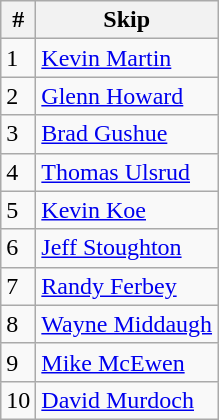<table class="wikitable">
<tr>
<th>#</th>
<th>Skip</th>
</tr>
<tr>
<td>1</td>
<td> <a href='#'>Kevin Martin</a></td>
</tr>
<tr>
<td>2</td>
<td> <a href='#'>Glenn Howard</a></td>
</tr>
<tr>
<td>3</td>
<td> <a href='#'>Brad Gushue</a></td>
</tr>
<tr>
<td>4</td>
<td> <a href='#'>Thomas Ulsrud</a></td>
</tr>
<tr>
<td>5</td>
<td> <a href='#'>Kevin Koe</a></td>
</tr>
<tr>
<td>6</td>
<td> <a href='#'>Jeff Stoughton</a></td>
</tr>
<tr>
<td>7</td>
<td> <a href='#'>Randy Ferbey</a></td>
</tr>
<tr>
<td>8</td>
<td> <a href='#'>Wayne Middaugh</a></td>
</tr>
<tr>
<td>9</td>
<td> <a href='#'>Mike McEwen</a></td>
</tr>
<tr>
<td>10</td>
<td> <a href='#'>David Murdoch</a></td>
</tr>
</table>
